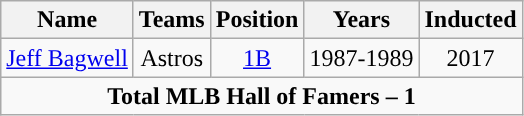<table class="wikitable" style="text-align: center">
<tr>
<th>Name</th>
<th>Teams</th>
<th>Position</th>
<th>Years</th>
<th>Inducted</th>
</tr>
<tr>
<td><a href='#'>Jeff Bagwell</a></td>
<td>Astros</td>
<td><a href='#'>1B</a></td>
<td>1987-1989</td>
<td>2017</td>
</tr>
<tr>
<td colspan="5"><strong>Total MLB Hall of Famers – 1</strong></td>
</tr>
</table>
